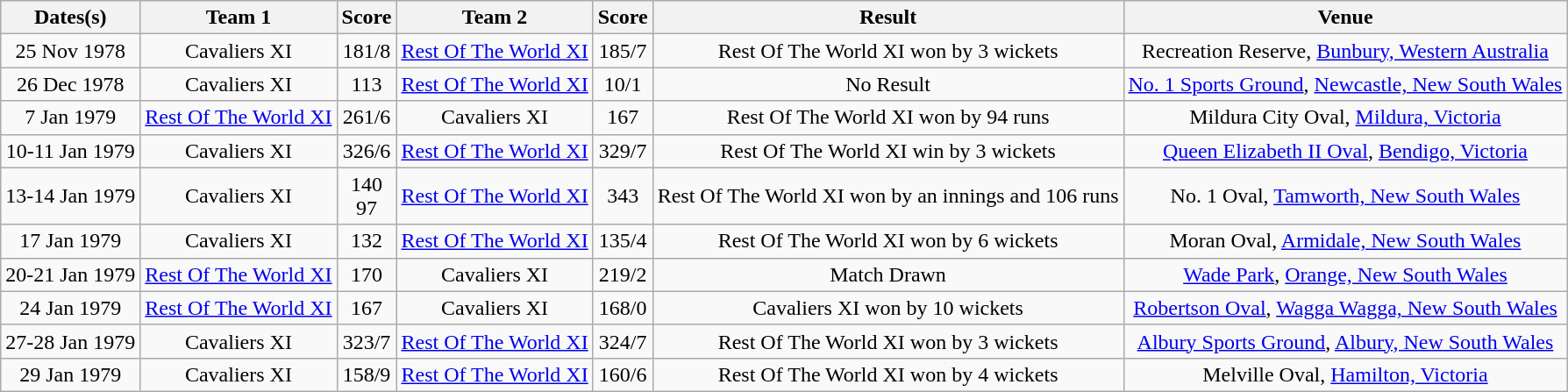<table class="wikitable" style="text-align:center;">
<tr>
<th>Dates(s)</th>
<th>Team 1</th>
<th>Score</th>
<th>Team 2</th>
<th>Score</th>
<th>Result</th>
<th>Venue</th>
</tr>
<tr>
<td>25 Nov 1978</td>
<td> Cavaliers XI</td>
<td>181/8</td>
<td> <a href='#'>Rest Of The World XI</a></td>
<td>185/7</td>
<td>Rest Of The World XI won by 3 wickets</td>
<td>Recreation Reserve, <a href='#'>Bunbury, Western Australia</a></td>
</tr>
<tr>
<td>26 Dec 1978</td>
<td> Cavaliers XI</td>
<td>113</td>
<td> <a href='#'>Rest Of The World XI</a></td>
<td>10/1</td>
<td>No Result</td>
<td><a href='#'>No. 1 Sports Ground</a>, <a href='#'>Newcastle, New South Wales</a></td>
</tr>
<tr>
<td>7 Jan 1979</td>
<td> <a href='#'>Rest Of The World XI</a></td>
<td>261/6</td>
<td> Cavaliers XI</td>
<td>167</td>
<td>Rest Of The World XI won by 94 runs</td>
<td>Mildura City Oval, <a href='#'>Mildura, Victoria</a></td>
</tr>
<tr>
<td>10-11 Jan 1979</td>
<td> Cavaliers XI</td>
<td>326/6</td>
<td> <a href='#'>Rest Of The World XI</a></td>
<td>329/7</td>
<td>Rest Of The World XI win by 3 wickets</td>
<td><a href='#'>Queen Elizabeth II Oval</a>, <a href='#'>Bendigo, Victoria</a></td>
</tr>
<tr>
<td>13-14 Jan 1979</td>
<td> Cavaliers XI</td>
<td>140<br>97</td>
<td> <a href='#'>Rest Of The World XI</a></td>
<td>343</td>
<td>Rest Of The World XI won by an innings and 106 runs</td>
<td>No. 1 Oval, <a href='#'>Tamworth, New South Wales</a></td>
</tr>
<tr>
<td>17 Jan 1979</td>
<td> Cavaliers XI</td>
<td>132</td>
<td> <a href='#'>Rest Of The World XI</a></td>
<td>135/4</td>
<td>Rest Of The World XI won by 6 wickets</td>
<td>Moran Oval, <a href='#'>Armidale, New South Wales</a></td>
</tr>
<tr>
<td>20-21 Jan 1979</td>
<td> <a href='#'>Rest Of The World XI</a></td>
<td>170</td>
<td> Cavaliers XI</td>
<td>219/2</td>
<td>Match Drawn</td>
<td><a href='#'>Wade Park</a>, <a href='#'>Orange, New South Wales</a></td>
</tr>
<tr>
<td>24 Jan 1979</td>
<td> <a href='#'>Rest Of The World XI</a></td>
<td>167</td>
<td> Cavaliers XI</td>
<td>168/0</td>
<td>Cavaliers XI won by 10 wickets</td>
<td><a href='#'>Robertson Oval</a>, <a href='#'>Wagga Wagga, New South Wales</a></td>
</tr>
<tr>
<td>27-28 Jan 1979</td>
<td> Cavaliers XI</td>
<td>323/7</td>
<td> <a href='#'>Rest Of The World XI</a></td>
<td>324/7</td>
<td>Rest Of The World XI won by 3 wickets</td>
<td><a href='#'>Albury Sports Ground</a>, <a href='#'>Albury, New South Wales</a></td>
</tr>
<tr>
<td>29 Jan 1979</td>
<td> Cavaliers XI</td>
<td>158/9</td>
<td> <a href='#'>Rest Of The World XI</a></td>
<td>160/6</td>
<td>Rest Of The World XI won by 4 wickets</td>
<td>Melville Oval, <a href='#'>Hamilton, Victoria</a></td>
</tr>
</table>
